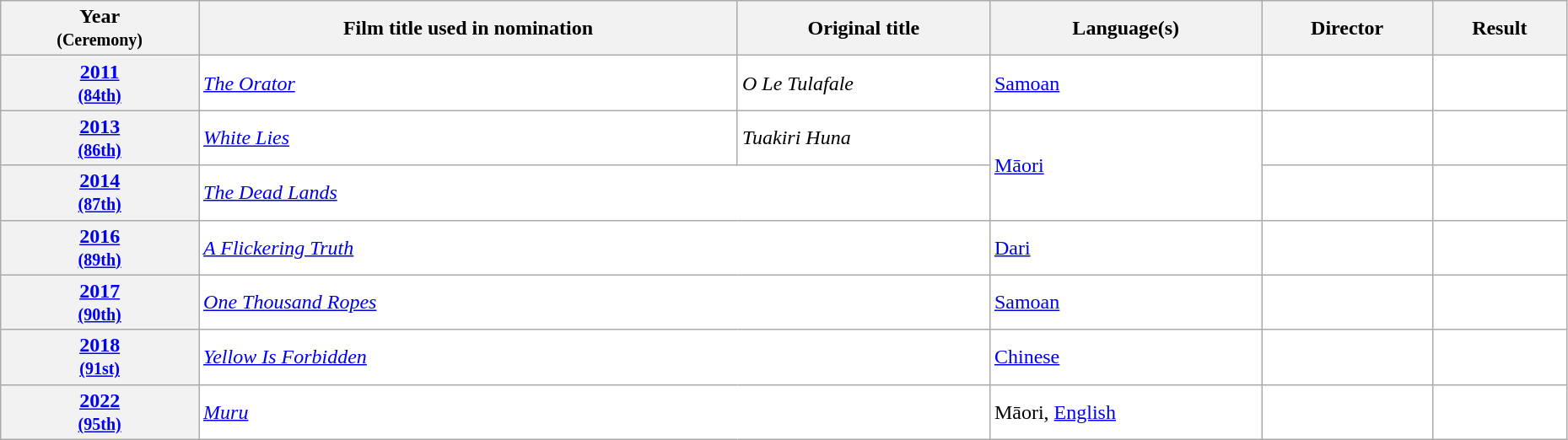<table class="wikitable sortable" width="98%" style="background:#ffffff;">
<tr>
<th>Year<br><small>(Ceremony)</small></th>
<th>Film title used in nomination</th>
<th>Original title</th>
<th>Language(s)</th>
<th>Director</th>
<th>Result</th>
</tr>
<tr>
<th align="center"><a href='#'>2011</a><br><small><a href='#'>(84th)</a></small></th>
<td><em><a href='#'>The Orator</a></em></td>
<td><em>O Le Tulafale</em></td>
<td><a href='#'>Samoan</a></td>
<td></td>
<td></td>
</tr>
<tr>
<th align="center"><a href='#'>2013</a><br><small><a href='#'>(86th)</a></small></th>
<td><em><a href='#'>White Lies</a></em></td>
<td><em>Tuakiri Huna</em></td>
<td rowspan="2"><a href='#'>Māori</a></td>
<td></td>
<td></td>
</tr>
<tr>
<th align="center"><a href='#'>2014</a><br><small><a href='#'>(87th)</a></small></th>
<td colspan="2"><em><a href='#'>The Dead Lands</a></em></td>
<td></td>
<td></td>
</tr>
<tr>
<th align="center"><a href='#'>2016</a><br><small><a href='#'>(89th)</a></small></th>
<td colspan="2"><em><a href='#'>A Flickering Truth</a></em></td>
<td><a href='#'>Dari</a></td>
<td></td>
<td></td>
</tr>
<tr>
<th align="center"><a href='#'>2017</a><br><small><a href='#'>(90th)</a></small></th>
<td colspan="2"><em><a href='#'>One Thousand Ropes</a></em></td>
<td><a href='#'>Samoan</a></td>
<td></td>
<td></td>
</tr>
<tr>
<th align="center"><a href='#'>2018</a><br><small><a href='#'>(91st)</a></small></th>
<td colspan="2"><em><a href='#'>Yellow Is Forbidden</a></em></td>
<td><a href='#'>Chinese</a></td>
<td></td>
<td></td>
</tr>
<tr>
<th align="center"><a href='#'>2022</a><br><small><a href='#'>(95th)</a></small></th>
<td colspan="2"><em><a href='#'>Muru</a></em></td>
<td>Māori, <a href='#'>English</a></td>
<td></td>
<td></td>
</tr>
</table>
